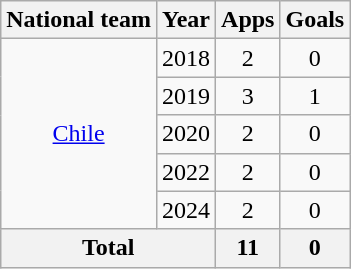<table class=wikitable style=text-align:center>
<tr>
<th>National team</th>
<th>Year</th>
<th>Apps</th>
<th>Goals</th>
</tr>
<tr>
<td rowspan="5"><a href='#'>Chile</a></td>
<td>2018</td>
<td>2</td>
<td>0</td>
</tr>
<tr>
<td>2019</td>
<td>3</td>
<td>1</td>
</tr>
<tr>
<td>2020</td>
<td>2</td>
<td>0</td>
</tr>
<tr>
<td>2022</td>
<td>2</td>
<td>0</td>
</tr>
<tr>
<td>2024</td>
<td>2</td>
<td>0</td>
</tr>
<tr>
<th colspan="2">Total</th>
<th>11</th>
<th>0</th>
</tr>
</table>
